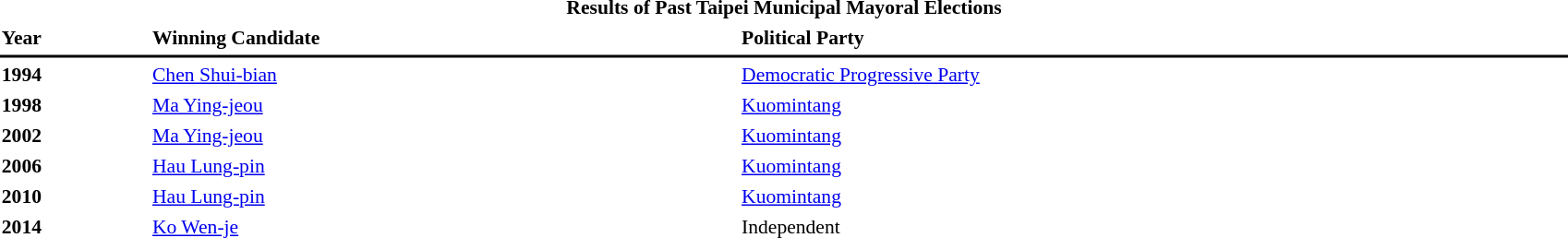<table id="toc" style="margin:1em auto; width: 90%; font-size: 90%;" cellspacing="3">
<tr>
<td colspan="3" align="center"><strong>Results of Past Taipei Municipal Mayoral Elections</strong></td>
</tr>
<tr>
<td><strong>Year</strong></td>
<td><strong> Winning Candidate</strong></td>
<td><strong>Political Party</strong></td>
</tr>
<tr>
<th bgcolor="#000000" colspan="7"></th>
</tr>
<tr>
<td><strong>1994</strong></td>
<td><a href='#'>Chen Shui-bian</a></td>
<td> <a href='#'>Democratic Progressive Party</a></td>
</tr>
<tr>
<td><strong>1998</strong></td>
<td><a href='#'>Ma Ying-jeou</a></td>
<td> <a href='#'>Kuomintang</a></td>
</tr>
<tr>
<td><strong>2002</strong></td>
<td><a href='#'>Ma Ying-jeou</a></td>
<td> <a href='#'>Kuomintang</a></td>
</tr>
<tr>
<td><strong>2006</strong></td>
<td><a href='#'>Hau Lung-pin</a></td>
<td> <a href='#'>Kuomintang</a></td>
</tr>
<tr>
<td><strong>2010</strong></td>
<td><a href='#'>Hau Lung-pin</a></td>
<td> <a href='#'>Kuomintang</a></td>
</tr>
<tr>
<td><strong>2014</strong></td>
<td><a href='#'>Ko Wen-je</a></td>
<td> Independent</td>
</tr>
</table>
